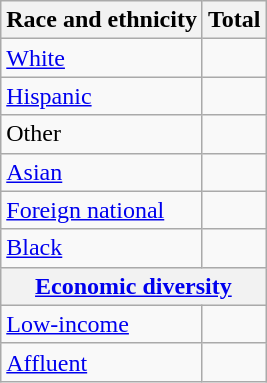<table class="wikitable floatright sortable collapsible"; text-align:right; font-size:80%;">
<tr>
<th>Race and ethnicity</th>
<th colspan="2" data-sort-type=number>Total</th>
</tr>
<tr>
<td><a href='#'>White</a></td>
<td align=right></td>
</tr>
<tr>
<td><a href='#'>Hispanic</a></td>
<td align=right></td>
</tr>
<tr>
<td>Other</td>
<td align=right></td>
</tr>
<tr>
<td><a href='#'>Asian</a></td>
<td align=right></td>
</tr>
<tr>
<td><a href='#'>Foreign national</a></td>
<td align=right></td>
</tr>
<tr>
<td><a href='#'>Black</a></td>
<td align=right></td>
</tr>
<tr>
<th colspan="4" data-sort-type=number><a href='#'>Economic diversity</a></th>
</tr>
<tr>
<td><a href='#'>Low-income</a></td>
<td align=right></td>
</tr>
<tr>
<td><a href='#'>Affluent</a></td>
<td align=right></td>
</tr>
</table>
